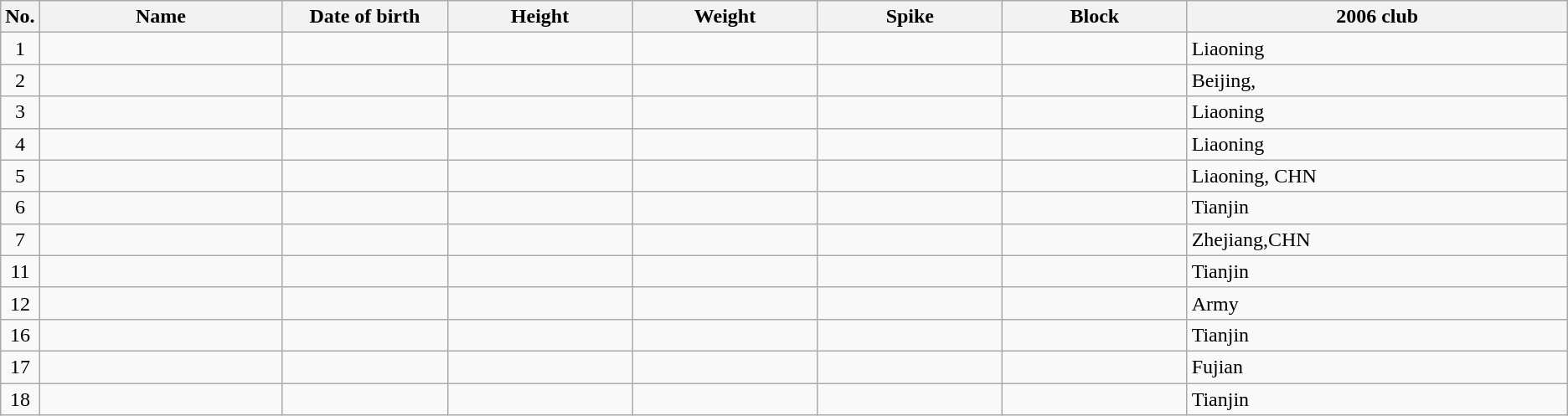<table class="wikitable sortable" style="font-size:100%; text-align:center;">
<tr>
<th>No.</th>
<th style="width:12em">Name</th>
<th style="width:8em">Date of birth</th>
<th style="width:9em">Height</th>
<th style="width:9em">Weight</th>
<th style="width:9em">Spike</th>
<th style="width:9em">Block</th>
<th style="width:19em">2006 club</th>
</tr>
<tr>
<td>1</td>
<td align=left></td>
<td align=right></td>
<td></td>
<td></td>
<td></td>
<td></td>
<td align=left>Liaoning</td>
</tr>
<tr>
<td>2</td>
<td align=left></td>
<td align=right></td>
<td></td>
<td></td>
<td></td>
<td></td>
<td align=left>Beijing,</td>
</tr>
<tr>
<td>3</td>
<td align=left></td>
<td align=right></td>
<td></td>
<td></td>
<td></td>
<td></td>
<td align=left>Liaoning</td>
</tr>
<tr>
<td>4</td>
<td align=left></td>
<td align=right></td>
<td></td>
<td></td>
<td></td>
<td></td>
<td align=left>Liaoning</td>
</tr>
<tr>
<td>5</td>
<td align=left></td>
<td align=right></td>
<td></td>
<td></td>
<td></td>
<td></td>
<td align=left>Liaoning, CHN</td>
</tr>
<tr>
<td>6</td>
<td align=left></td>
<td align=right></td>
<td></td>
<td></td>
<td></td>
<td></td>
<td align=left>Tianjin</td>
</tr>
<tr>
<td>7</td>
<td align=left></td>
<td align=right></td>
<td></td>
<td></td>
<td></td>
<td></td>
<td align=left>Zhejiang,CHN</td>
</tr>
<tr>
<td>11</td>
<td align=left></td>
<td align=right></td>
<td></td>
<td></td>
<td></td>
<td></td>
<td align=left>Tianjin</td>
</tr>
<tr>
<td>12</td>
<td align=left></td>
<td align=right></td>
<td></td>
<td></td>
<td></td>
<td></td>
<td align=left>Army</td>
</tr>
<tr>
<td>16</td>
<td align=left></td>
<td align=right></td>
<td></td>
<td></td>
<td></td>
<td></td>
<td align=left>Tianjin</td>
</tr>
<tr>
<td>17</td>
<td align=left></td>
<td align=right></td>
<td></td>
<td></td>
<td></td>
<td></td>
<td align=left>Fujian</td>
</tr>
<tr>
<td>18</td>
<td align=left></td>
<td align=right></td>
<td></td>
<td></td>
<td></td>
<td></td>
<td align=left>Tianjin</td>
</tr>
</table>
